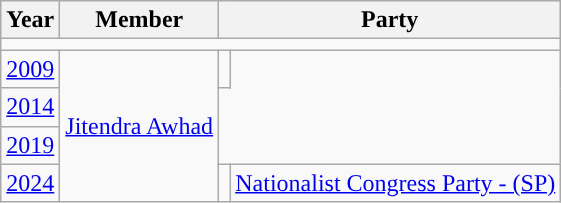<table class="wikitable">
<tr>
<th>Year</th>
<th>Member</th>
<th colspan="2">Party</th>
</tr>
<tr>
<td colspan="4"></td>
</tr>
<tr>
<td><a href='#'>2009</a></td>
<td rowspan="4"><a href='#'>Jitendra Awhad</a></td>
<td></td>
</tr>
<tr>
<td><a href='#'>2014</a></td>
</tr>
<tr>
<td><a href='#'>2019</a></td>
</tr>
<tr>
<td><a href='#'>2024</a></td>
<td style="background-color: "></td>
<td><a href='#'>Nationalist Congress Party - (SP)</a></td>
</tr>
</table>
